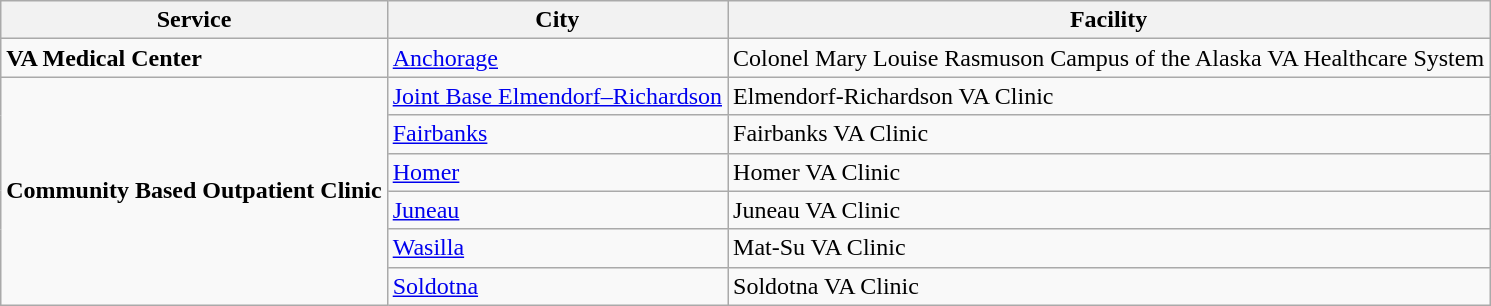<table class="wikitable">
<tr>
<th>Service</th>
<th>City</th>
<th>Facility</th>
</tr>
<tr>
<td><strong>VA Medical Center</strong></td>
<td><a href='#'>Anchorage</a></td>
<td>Colonel Mary Louise Rasmuson Campus of the Alaska VA Healthcare System</td>
</tr>
<tr>
<td rowspan=6><strong>Community Based Outpatient Clinic</strong></td>
<td><a href='#'>Joint Base Elmendorf–Richardson</a></td>
<td>Elmendorf-Richardson VA Clinic</td>
</tr>
<tr>
<td><a href='#'>Fairbanks</a></td>
<td>Fairbanks VA Clinic</td>
</tr>
<tr>
<td><a href='#'>Homer</a></td>
<td>Homer VA Clinic</td>
</tr>
<tr>
<td><a href='#'>Juneau</a></td>
<td>Juneau VA Clinic</td>
</tr>
<tr>
<td><a href='#'>Wasilla</a></td>
<td>Mat-Su VA Clinic</td>
</tr>
<tr>
<td><a href='#'>Soldotna</a></td>
<td>Soldotna VA Clinic</td>
</tr>
</table>
